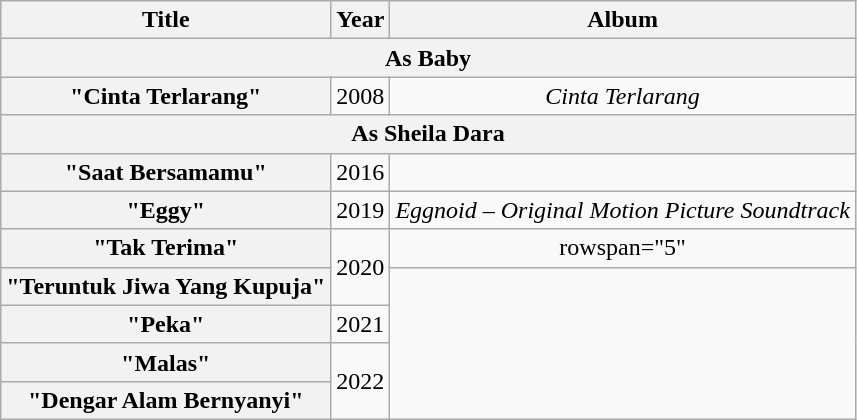<table class="wikitable plainrowheaders" style="text-align:center">
<tr>
<th scope="col">Title</th>
<th>Year</th>
<th scope="col">Album</th>
</tr>
<tr>
<th colspan="3">As Baby</th>
</tr>
<tr>
<th scope="row">"Cinta Terlarang"</th>
<td>2008</td>
<td><em>Cinta Terlarang</em></td>
</tr>
<tr>
<th colspan="3">As Sheila Dara</th>
</tr>
<tr>
<th scope="row">"Saat Bersamamu"</th>
<td>2016</td>
<td></td>
</tr>
<tr>
<th scope="row">"Eggy"</th>
<td>2019</td>
<td><em>Eggnoid – Original Motion Picture Soundtrack</em></td>
</tr>
<tr>
<th scope="row">"Tak Terima"<br></th>
<td rowspan="2">2020</td>
<td>rowspan="5" </td>
</tr>
<tr>
<th scope="row">"Teruntuk Jiwa Yang Kupuja"<br></th>
</tr>
<tr>
<th scope="row">"Peka"<br></th>
<td>2021</td>
</tr>
<tr>
<th scope="row">"Malas"<br></th>
<td rowspan="2">2022</td>
</tr>
<tr>
<th scope="row">"Dengar Alam Bernyanyi"<br></th>
</tr>
</table>
